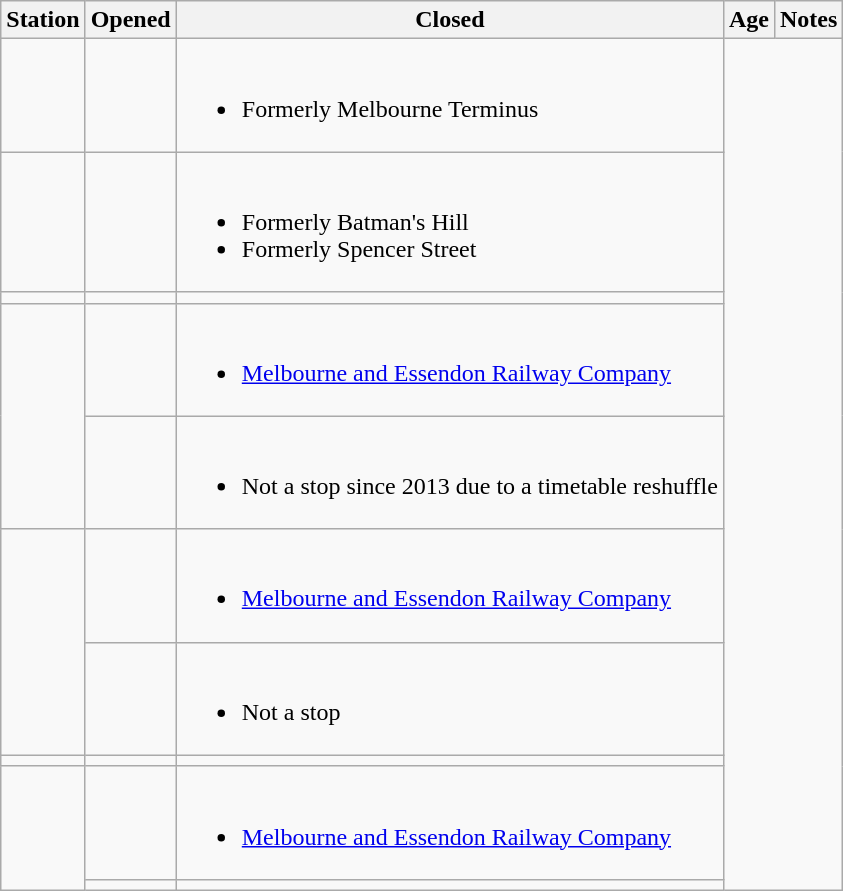<table class="wikitable sortable mw-collapsible mw-collapsed">
<tr>
<th>Station</th>
<th>Opened</th>
<th>Closed</th>
<th>Age</th>
<th scope=col class=unsortable>Notes</th>
</tr>
<tr>
<td></td>
<td></td>
<td><br><ul><li>Formerly Melbourne Terminus</li></ul></td>
</tr>
<tr>
<td></td>
<td></td>
<td><br><ul><li>Formerly Batman's Hill</li><li>Formerly Spencer Street</li></ul></td>
</tr>
<tr>
<td></td>
<td></td>
<td></td>
</tr>
<tr>
<td rowspan="2"></td>
<td></td>
<td><br><ul><li><a href='#'>Melbourne and Essendon Railway Company</a></li></ul></td>
</tr>
<tr>
<td></td>
<td><br><ul><li>Not a stop since 2013 due to a timetable reshuffle</li></ul></td>
</tr>
<tr>
<td rowspan="2"></td>
<td></td>
<td><br><ul><li><a href='#'>Melbourne and Essendon Railway Company</a></li></ul></td>
</tr>
<tr>
<td></td>
<td><br><ul><li>Not a stop</li></ul></td>
</tr>
<tr>
<td></td>
<td></td>
<td></td>
</tr>
<tr>
<td rowspan="2"></td>
<td></td>
<td><br><ul><li><a href='#'>Melbourne and Essendon Railway Company</a></li></ul></td>
</tr>
<tr>
<td></td>
<td></td>
</tr>
</table>
